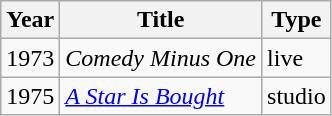<table class="wikitable">
<tr>
<th>Year</th>
<th>Title</th>
<th>Type</th>
</tr>
<tr>
<td>1973</td>
<td><em>Comedy Minus One</em></td>
<td>live</td>
</tr>
<tr>
<td>1975</td>
<td><em><a href='#'>A Star Is Bought</a></em></td>
<td>studio</td>
</tr>
</table>
